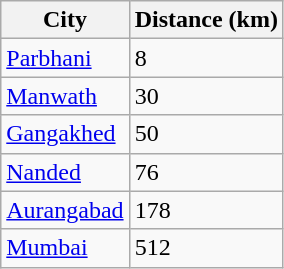<table class="wikitable">
<tr>
<th>City</th>
<th>Distance (km)</th>
</tr>
<tr>
<td><a href='#'>Parbhani</a></td>
<td>8</td>
</tr>
<tr>
<td><a href='#'>Manwath</a></td>
<td>30</td>
</tr>
<tr>
<td><a href='#'>Gangakhed</a></td>
<td>50</td>
</tr>
<tr>
<td><a href='#'>Nanded</a></td>
<td>76</td>
</tr>
<tr>
<td><a href='#'>Aurangabad</a></td>
<td>178</td>
</tr>
<tr>
<td><a href='#'>Mumbai</a></td>
<td>512</td>
</tr>
</table>
